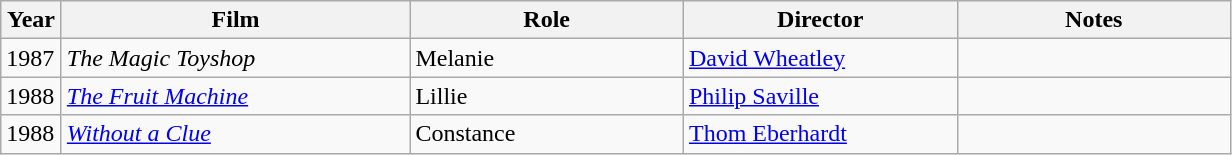<table class="wikitable">
<tr>
<th width="33">Year</th>
<th width="225">Film</th>
<th width="175">Role</th>
<th width="175">Director</th>
<th width="175">Notes</th>
</tr>
<tr>
<td>1987</td>
<td><em>The Magic Toyshop</em></td>
<td>Melanie</td>
<td><a href='#'>David Wheatley</a></td>
<td></td>
</tr>
<tr>
<td>1988</td>
<td><em><a href='#'>The Fruit Machine</a></em></td>
<td>Lillie</td>
<td><a href='#'>Philip Saville</a></td>
<td></td>
</tr>
<tr>
<td>1988</td>
<td><em><a href='#'>Without a Clue</a></em></td>
<td>Constance</td>
<td><a href='#'>Thom Eberhardt</a></td>
<td></td>
</tr>
</table>
